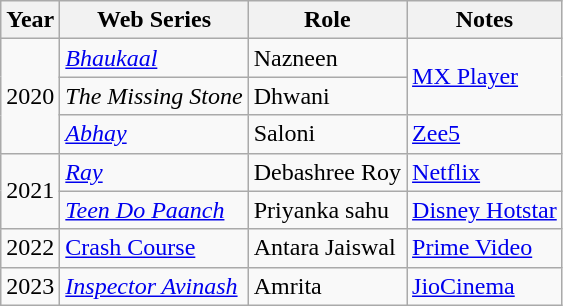<table class="wikitable sortable">
<tr>
<th>Year</th>
<th>Web Series</th>
<th>Role</th>
<th>Notes</th>
</tr>
<tr>
<td rowspan="3">2020</td>
<td><em><a href='#'>Bhaukaal</a></em></td>
<td>Nazneen</td>
<td rowspan=2><a href='#'>MX Player</a></td>
</tr>
<tr>
<td><em>The Missing Stone</em></td>
<td>Dhwani</td>
</tr>
<tr>
<td><em><a href='#'>Abhay</a></em></td>
<td>Saloni</td>
<td><a href='#'>Zee5</a></td>
</tr>
<tr>
<td rowspan=2>2021</td>
<td><em><a href='#'>Ray</a></em></td>
<td>Debashree Roy</td>
<td><a href='#'>Netflix</a></td>
</tr>
<tr>
<td><em><a href='#'>Teen Do Paanch</a></em></td>
<td>Priyanka sahu</td>
<td><a href='#'>Disney Hotstar</a></td>
</tr>
<tr>
<td>2022</td>
<td><a href='#'>Crash Course</a></td>
<td>Antara Jaiswal</td>
<td><a href='#'>Prime Video</a></td>
</tr>
<tr>
<td>2023</td>
<td><em><a href='#'>Inspector Avinash</a></em></td>
<td>Amrita</td>
<td><a href='#'>JioCinema</a></td>
</tr>
</table>
